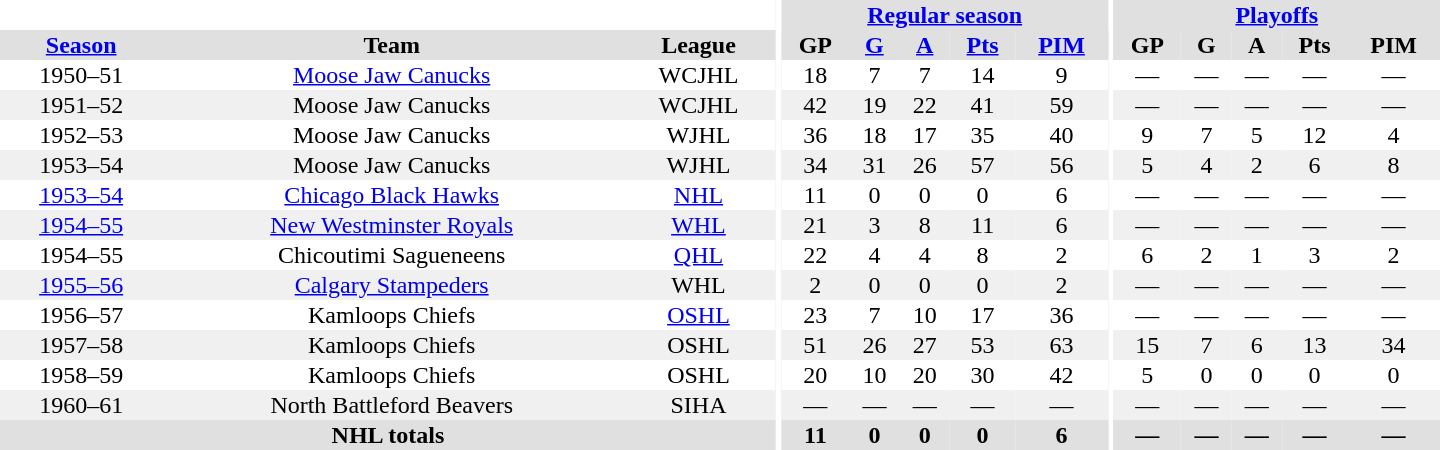<table border="0" cellpadding="1" cellspacing="0" style="text-align:center; width:60em">
<tr bgcolor="#e0e0e0">
<th colspan="3" bgcolor="#ffffff"></th>
<th rowspan="100" bgcolor="#ffffff"></th>
<th colspan="5"><a href='#'>Regular season</a></th>
<th rowspan="100" bgcolor="#ffffff"></th>
<th colspan="5"><a href='#'>Playoffs</a></th>
</tr>
<tr bgcolor="#e0e0e0">
<th><a href='#'>Season</a></th>
<th>Team</th>
<th>League</th>
<th>GP</th>
<th><a href='#'>G</a></th>
<th><a href='#'>A</a></th>
<th><a href='#'>Pts</a></th>
<th><a href='#'>PIM</a></th>
<th>GP</th>
<th>G</th>
<th>A</th>
<th>Pts</th>
<th>PIM</th>
</tr>
<tr>
<td>1950–51</td>
<td><a href='#'>Moose Jaw Canucks</a></td>
<td>WCJHL</td>
<td>18</td>
<td>7</td>
<td>7</td>
<td>14</td>
<td>9</td>
<td>—</td>
<td>—</td>
<td>—</td>
<td>—</td>
<td>—</td>
</tr>
<tr bgcolor="#f0f0f0">
<td>1951–52</td>
<td>Moose Jaw Canucks</td>
<td>WCJHL</td>
<td>42</td>
<td>19</td>
<td>22</td>
<td>41</td>
<td>59</td>
<td>—</td>
<td>—</td>
<td>—</td>
<td>—</td>
<td>—</td>
</tr>
<tr>
<td>1952–53</td>
<td>Moose Jaw Canucks</td>
<td>WJHL</td>
<td>36</td>
<td>18</td>
<td>17</td>
<td>35</td>
<td>40</td>
<td>9</td>
<td>7</td>
<td>5</td>
<td>12</td>
<td>4</td>
</tr>
<tr bgcolor="#f0f0f0">
<td>1953–54</td>
<td>Moose Jaw Canucks</td>
<td>WJHL</td>
<td>34</td>
<td>31</td>
<td>26</td>
<td>57</td>
<td>56</td>
<td>5</td>
<td>4</td>
<td>2</td>
<td>6</td>
<td>8</td>
</tr>
<tr>
<td><a href='#'>1953–54</a></td>
<td><a href='#'>Chicago Black Hawks</a></td>
<td><a href='#'>NHL</a></td>
<td>11</td>
<td>0</td>
<td>0</td>
<td>0</td>
<td>6</td>
<td>—</td>
<td>—</td>
<td>—</td>
<td>—</td>
<td>—</td>
</tr>
<tr bgcolor="#f0f0f0">
<td><a href='#'>1954–55</a></td>
<td><a href='#'>New Westminster Royals</a></td>
<td><a href='#'>WHL</a></td>
<td>21</td>
<td>3</td>
<td>8</td>
<td>11</td>
<td>6</td>
<td>—</td>
<td>—</td>
<td>—</td>
<td>—</td>
<td>—</td>
</tr>
<tr>
<td>1954–55</td>
<td>Chicoutimi Sagueneens</td>
<td><a href='#'>QHL</a></td>
<td>22</td>
<td>4</td>
<td>4</td>
<td>8</td>
<td>2</td>
<td>6</td>
<td>2</td>
<td>1</td>
<td>3</td>
<td>2</td>
</tr>
<tr bgcolor="#f0f0f0">
<td><a href='#'>1955–56</a></td>
<td><a href='#'>Calgary Stampeders</a></td>
<td>WHL</td>
<td>2</td>
<td>0</td>
<td>0</td>
<td>0</td>
<td>2</td>
<td>—</td>
<td>—</td>
<td>—</td>
<td>—</td>
<td>—</td>
</tr>
<tr>
<td>1956–57</td>
<td>Kamloops Chiefs</td>
<td><a href='#'>OSHL</a></td>
<td>23</td>
<td>7</td>
<td>10</td>
<td>17</td>
<td>36</td>
<td>—</td>
<td>—</td>
<td>—</td>
<td>—</td>
<td>—</td>
</tr>
<tr bgcolor="#f0f0f0">
<td>1957–58</td>
<td>Kamloops Chiefs</td>
<td>OSHL</td>
<td>51</td>
<td>26</td>
<td>27</td>
<td>53</td>
<td>63</td>
<td>15</td>
<td>7</td>
<td>6</td>
<td>13</td>
<td>34</td>
</tr>
<tr>
<td>1958–59</td>
<td>Kamloops Chiefs</td>
<td>OSHL</td>
<td>20</td>
<td>10</td>
<td>20</td>
<td>30</td>
<td>42</td>
<td>5</td>
<td>0</td>
<td>0</td>
<td>0</td>
<td>0</td>
</tr>
<tr bgcolor="#f0f0f0">
<td>1960–61</td>
<td>North Battleford Beavers</td>
<td>SIHA</td>
<td>—</td>
<td>—</td>
<td>—</td>
<td>—</td>
<td>—</td>
<td>—</td>
<td>—</td>
<td>—</td>
<td>—</td>
<td>—</td>
</tr>
<tr bgcolor="#e0e0e0">
<th colspan="3">NHL totals</th>
<th>11</th>
<th>0</th>
<th>0</th>
<th>0</th>
<th>6</th>
<th>—</th>
<th>—</th>
<th>—</th>
<th>—</th>
<th>—</th>
</tr>
</table>
